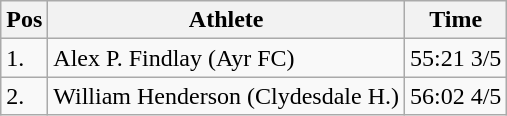<table class="wikitable">
<tr>
<th>Pos</th>
<th>Athlete</th>
<th>Time</th>
</tr>
<tr>
<td>1.</td>
<td>Alex P. Findlay (Ayr FC)</td>
<td>55:21 3/5</td>
</tr>
<tr>
<td>2.</td>
<td>William Henderson (Clydesdale H.)</td>
<td>56:02 4/5</td>
</tr>
</table>
